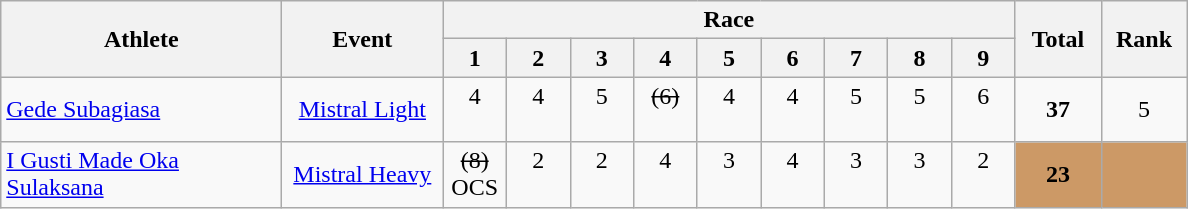<table class="wikitable" style="text-align:center">
<tr>
<th rowspan="2" width=180>Athlete</th>
<th rowspan="2" width=100>Event</th>
<th colspan="9">Race</th>
<th rowspan="2" width=50>Total</th>
<th rowspan="2" width=50>Rank</th>
</tr>
<tr>
<th width=35>1</th>
<th width=35>2</th>
<th width=35>3</th>
<th width=35>4</th>
<th width=35>5</th>
<th width=35>6</th>
<th width=35>7</th>
<th width=35>8</th>
<th width=35>9</th>
</tr>
<tr>
<td align="left"><a href='#'>Gede Subagiasa</a></td>
<td><a href='#'>Mistral Light</a></td>
<td>4<br> </td>
<td>4<br> </td>
<td>5<br> </td>
<td><s>(6)</s><br> </td>
<td>4<br> </td>
<td>4<br> </td>
<td>5<br> </td>
<td>5<br> </td>
<td>6<br> </td>
<td><strong>37</strong></td>
<td>5</td>
</tr>
<tr>
<td align="left"><a href='#'>I Gusti Made Oka Sulaksana</a></td>
<td><a href='#'>Mistral Heavy</a></td>
<td><s>(8)</s><br>OCS</td>
<td>2<br> </td>
<td>2<br> </td>
<td>4<br> </td>
<td>3<br> </td>
<td>4<br> </td>
<td>3<br> </td>
<td>3<br> </td>
<td>2<br> </td>
<td bgcolor=cc9966><strong>23</strong></td>
<td bgcolor=cc9966><strong></strong></td>
</tr>
</table>
